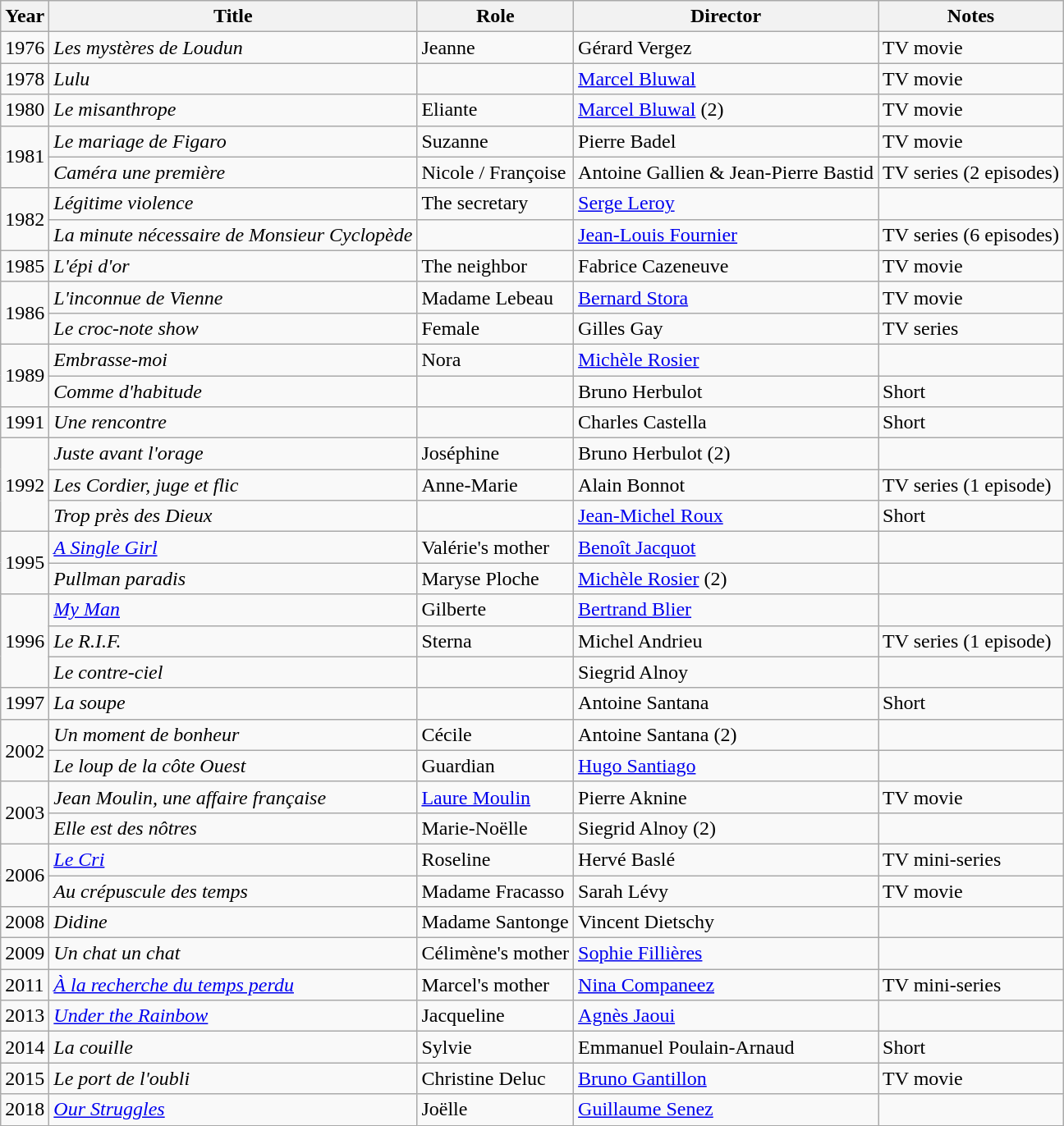<table class="wikitable sortable">
<tr>
<th>Year</th>
<th>Title</th>
<th>Role</th>
<th>Director</th>
<th class="unsortable">Notes</th>
</tr>
<tr>
<td rowspan=1>1976</td>
<td><em>Les mystères de Loudun</em></td>
<td>Jeanne</td>
<td>Gérard Vergez</td>
<td>TV movie</td>
</tr>
<tr>
<td rowspan=1>1978</td>
<td><em>Lulu</em></td>
<td></td>
<td><a href='#'>Marcel Bluwal</a></td>
<td>TV movie</td>
</tr>
<tr>
<td rowspan=1>1980</td>
<td><em>Le misanthrope</em></td>
<td>Eliante</td>
<td><a href='#'>Marcel Bluwal</a> (2)</td>
<td>TV movie</td>
</tr>
<tr>
<td rowspan=2>1981</td>
<td><em>Le mariage de Figaro</em></td>
<td>Suzanne</td>
<td>Pierre Badel</td>
<td>TV movie</td>
</tr>
<tr>
<td><em>Caméra une première</em></td>
<td>Nicole / Françoise</td>
<td>Antoine Gallien & Jean-Pierre Bastid</td>
<td>TV series (2 episodes)</td>
</tr>
<tr>
<td rowspan=2>1982</td>
<td><em>Légitime violence</em></td>
<td>The secretary</td>
<td><a href='#'>Serge Leroy</a></td>
<td></td>
</tr>
<tr>
<td><em>La minute nécessaire de Monsieur Cyclopède</em></td>
<td></td>
<td><a href='#'>Jean-Louis Fournier</a></td>
<td>TV series (6 episodes)</td>
</tr>
<tr>
<td rowspan=1>1985</td>
<td><em>L'épi d'or</em></td>
<td>The neighbor</td>
<td>Fabrice Cazeneuve</td>
<td>TV movie</td>
</tr>
<tr>
<td rowspan=2>1986</td>
<td><em>L'inconnue de Vienne</em></td>
<td>Madame Lebeau</td>
<td><a href='#'>Bernard Stora</a></td>
<td>TV movie</td>
</tr>
<tr>
<td><em>Le croc-note show</em></td>
<td>Female</td>
<td>Gilles Gay</td>
<td>TV series</td>
</tr>
<tr>
<td rowspan=2>1989</td>
<td><em>Embrasse-moi</em></td>
<td>Nora</td>
<td><a href='#'>Michèle Rosier</a></td>
<td></td>
</tr>
<tr>
<td><em>Comme d'habitude</em></td>
<td></td>
<td>Bruno Herbulot</td>
<td>Short</td>
</tr>
<tr>
<td rowspan=1>1991</td>
<td><em>Une rencontre</em></td>
<td></td>
<td>Charles Castella</td>
<td>Short</td>
</tr>
<tr>
<td rowspan=3>1992</td>
<td><em>Juste avant l'orage</em></td>
<td>Joséphine</td>
<td>Bruno Herbulot (2)</td>
<td></td>
</tr>
<tr>
<td><em>Les Cordier, juge et flic</em></td>
<td>Anne-Marie</td>
<td>Alain Bonnot</td>
<td>TV series (1 episode)</td>
</tr>
<tr>
<td><em>Trop près des Dieux</em></td>
<td></td>
<td><a href='#'>Jean-Michel Roux</a></td>
<td>Short</td>
</tr>
<tr>
<td rowspan=2>1995</td>
<td><em><a href='#'>A Single Girl</a></em></td>
<td>Valérie's mother</td>
<td><a href='#'>Benoît Jacquot</a></td>
<td></td>
</tr>
<tr>
<td><em>Pullman paradis</em></td>
<td>Maryse Ploche</td>
<td><a href='#'>Michèle Rosier</a> (2)</td>
<td></td>
</tr>
<tr>
<td rowspan=3>1996</td>
<td><em><a href='#'>My Man</a></em></td>
<td>Gilberte</td>
<td><a href='#'>Bertrand Blier</a></td>
<td></td>
</tr>
<tr>
<td><em>Le R.I.F.</em></td>
<td>Sterna</td>
<td>Michel Andrieu</td>
<td>TV series (1 episode)</td>
</tr>
<tr>
<td><em>Le contre-ciel</em></td>
<td></td>
<td>Siegrid Alnoy</td>
<td></td>
</tr>
<tr>
<td rowspan=1>1997</td>
<td><em>La soupe</em></td>
<td></td>
<td>Antoine Santana</td>
<td>Short</td>
</tr>
<tr>
<td rowspan=2>2002</td>
<td><em>Un moment de bonheur</em></td>
<td>Cécile</td>
<td>Antoine Santana (2)</td>
<td></td>
</tr>
<tr>
<td><em>Le loup de la côte Ouest</em></td>
<td>Guardian</td>
<td><a href='#'>Hugo Santiago</a></td>
<td></td>
</tr>
<tr>
<td rowspan=2>2003</td>
<td><em>Jean Moulin, une affaire française</em></td>
<td><a href='#'>Laure Moulin</a></td>
<td>Pierre Aknine</td>
<td>TV movie</td>
</tr>
<tr>
<td><em>Elle est des nôtres</em></td>
<td>Marie-Noëlle</td>
<td>Siegrid Alnoy (2)</td>
<td></td>
</tr>
<tr>
<td rowspan=2>2006</td>
<td><em><a href='#'>Le Cri</a></em></td>
<td>Roseline</td>
<td>Hervé Baslé</td>
<td>TV mini-series</td>
</tr>
<tr>
<td><em>Au crépuscule des temps</em></td>
<td>Madame Fracasso</td>
<td>Sarah Lévy</td>
<td>TV movie</td>
</tr>
<tr>
<td rowspan=1>2008</td>
<td><em>Didine</em></td>
<td>Madame Santonge</td>
<td>Vincent Dietschy</td>
<td></td>
</tr>
<tr>
<td rowspan=1>2009</td>
<td><em>Un chat un chat</em></td>
<td>Célimène's mother</td>
<td><a href='#'>Sophie Fillières</a></td>
<td></td>
</tr>
<tr>
<td rowspan=1>2011</td>
<td><em><a href='#'>À la recherche du temps perdu</a></em></td>
<td>Marcel's mother</td>
<td><a href='#'>Nina Companeez</a></td>
<td>TV mini-series</td>
</tr>
<tr>
<td rowspan=1>2013</td>
<td><em><a href='#'>Under the Rainbow</a></em></td>
<td>Jacqueline</td>
<td><a href='#'>Agnès Jaoui</a></td>
<td></td>
</tr>
<tr>
<td rowspan=1>2014</td>
<td><em>La couille</em></td>
<td>Sylvie</td>
<td>Emmanuel Poulain-Arnaud</td>
<td>Short</td>
</tr>
<tr>
<td rowspan=1>2015</td>
<td><em>Le port de l'oubli</em></td>
<td>Christine Deluc</td>
<td><a href='#'>Bruno Gantillon</a></td>
<td>TV movie</td>
</tr>
<tr>
<td>2018</td>
<td><em><a href='#'>Our Struggles</a></em></td>
<td>Joëlle</td>
<td><a href='#'>Guillaume Senez</a></td>
<td></td>
</tr>
</table>
